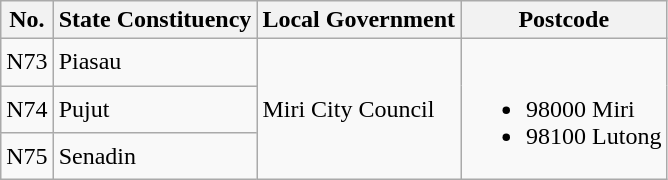<table class="wikitable">
<tr>
<th>No.</th>
<th>State Constituency</th>
<th>Local Government</th>
<th>Postcode</th>
</tr>
<tr>
<td>N73</td>
<td>Piasau</td>
<td rowspan="3">Miri City Council</td>
<td rowspan="3"><br><ul><li>98000 Miri</li><li>98100 Lutong</li></ul></td>
</tr>
<tr>
<td>N74</td>
<td>Pujut</td>
</tr>
<tr>
<td>N75</td>
<td>Senadin</td>
</tr>
</table>
